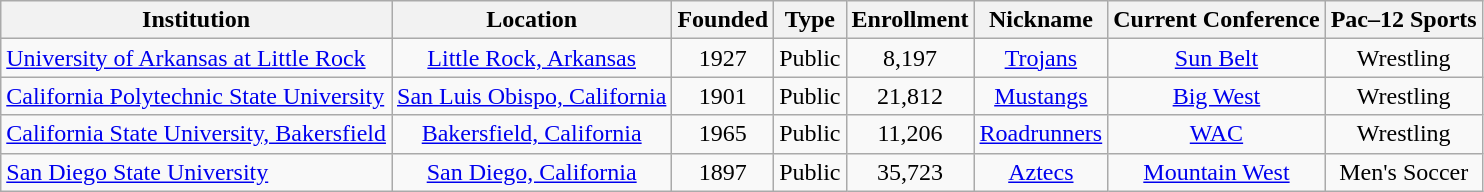<table class="wikitable sortable">
<tr>
<th>Institution</th>
<th>Location</th>
<th>Founded</th>
<th>Type</th>
<th>Enrollment</th>
<th>Nickname</th>
<th>Current Conference</th>
<th>Pac–12 Sports</th>
</tr>
<tr>
<td><a href='#'>University of Arkansas at Little Rock</a></td>
<td align="center"><a href='#'>Little Rock, Arkansas</a></td>
<td align="center">1927</td>
<td align="center">Public</td>
<td align="center">8,197</td>
<td align="center"><a href='#'>Trojans</a></td>
<td align="center"><a href='#'>Sun Belt</a></td>
<td align="center">Wrestling</td>
</tr>
<tr>
<td><a href='#'>California Polytechnic State University</a></td>
<td align="center"><a href='#'>San Luis Obispo, California</a></td>
<td align="center">1901</td>
<td align="center">Public</td>
<td align="center">21,812</td>
<td align="center"><a href='#'>Mustangs</a></td>
<td align="center"><a href='#'>Big West</a></td>
<td align="center">Wrestling</td>
</tr>
<tr>
<td><a href='#'>California State University, Bakersfield</a></td>
<td align="center"><a href='#'>Bakersfield, California</a></td>
<td align="center">1965</td>
<td align="center">Public</td>
<td align="center">11,206</td>
<td align="center"><a href='#'>Roadrunners</a></td>
<td align="center"><a href='#'>WAC</a></td>
<td align="center">Wrestling</td>
</tr>
<tr>
<td><a href='#'>San Diego State University</a></td>
<td align="center"><a href='#'>San Diego, California</a></td>
<td align="center">1897</td>
<td align="center">Public</td>
<td align="center">35,723</td>
<td align="center"><a href='#'>Aztecs</a></td>
<td align="center"><a href='#'>Mountain West</a></td>
<td align="center">Men's Soccer</td>
</tr>
</table>
